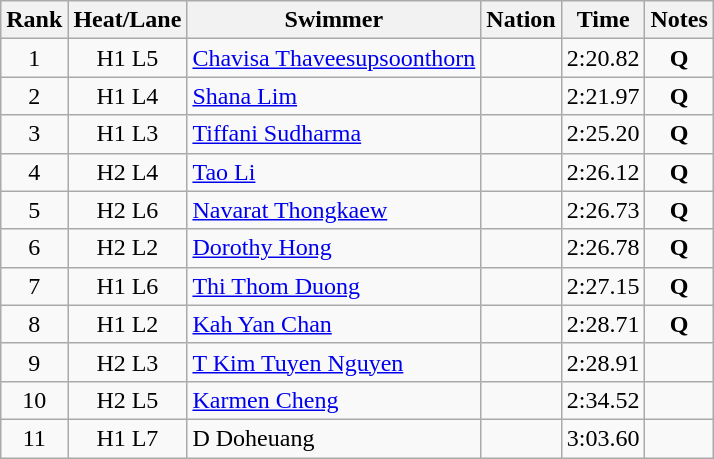<table class="wikitable sortable" style="text-align:center">
<tr>
<th>Rank</th>
<th>Heat/Lane</th>
<th>Swimmer</th>
<th>Nation</th>
<th>Time</th>
<th>Notes</th>
</tr>
<tr>
<td>1</td>
<td>H1 L5</td>
<td align=left><a href='#'>Chavisa Thaveesupsoonthorn</a></td>
<td align=left></td>
<td>2:20.82</td>
<td style="text-align:center;"><strong>Q</strong></td>
</tr>
<tr>
<td>2</td>
<td>H1 L4</td>
<td align=left><a href='#'>Shana Lim</a></td>
<td align=left></td>
<td>2:21.97</td>
<td><strong>Q</strong></td>
</tr>
<tr>
<td>3</td>
<td>H1 L3</td>
<td align=left><a href='#'>Tiffani Sudharma</a></td>
<td align=left></td>
<td>2:25.20</td>
<td><strong>Q</strong></td>
</tr>
<tr>
<td>4</td>
<td>H2 L4</td>
<td align=left><a href='#'>Tao Li</a></td>
<td align=left></td>
<td>2:26.12</td>
<td><strong>Q</strong></td>
</tr>
<tr>
<td>5</td>
<td>H2 L6</td>
<td align=left><a href='#'>Navarat Thongkaew</a></td>
<td align=left></td>
<td>2:26.73</td>
<td><strong>Q</strong></td>
</tr>
<tr>
<td>6</td>
<td>H2 L2</td>
<td align=left><a href='#'>Dorothy Hong</a></td>
<td align=left></td>
<td>2:26.78</td>
<td><strong>Q</strong></td>
</tr>
<tr>
<td>7</td>
<td>H1 L6</td>
<td align=left><a href='#'>Thi Thom Duong</a></td>
<td align=left></td>
<td>2:27.15</td>
<td><strong>Q</strong></td>
</tr>
<tr>
<td>8</td>
<td>H1 L2</td>
<td align=left><a href='#'>Kah Yan Chan</a></td>
<td align=left></td>
<td>2:28.71</td>
<td><strong>Q</strong></td>
</tr>
<tr>
<td>9</td>
<td>H2 L3</td>
<td align=left><a href='#'>T Kim Tuyen Nguyen</a></td>
<td align=left></td>
<td>2:28.91</td>
<td></td>
</tr>
<tr>
<td>10</td>
<td>H2 L5</td>
<td align=left><a href='#'>Karmen Cheng</a></td>
<td align=left></td>
<td>2:34.52</td>
<td></td>
</tr>
<tr>
<td>11</td>
<td>H1 L7</td>
<td align=left>D Doheuang</td>
<td align=left></td>
<td>3:03.60</td>
<td></td>
</tr>
</table>
